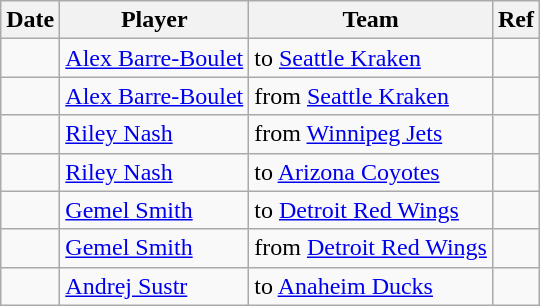<table class="wikitable">
<tr>
<th>Date</th>
<th>Player</th>
<th>Team</th>
<th>Ref</th>
</tr>
<tr>
<td></td>
<td><a href='#'>Alex Barre-Boulet</a></td>
<td>to <a href='#'>Seattle Kraken</a></td>
<td></td>
</tr>
<tr>
<td></td>
<td><a href='#'>Alex Barre-Boulet</a></td>
<td>from <a href='#'>Seattle Kraken</a></td>
<td></td>
</tr>
<tr>
<td></td>
<td><a href='#'>Riley Nash</a></td>
<td>from <a href='#'>Winnipeg Jets</a></td>
<td></td>
</tr>
<tr>
<td></td>
<td><a href='#'>Riley Nash</a></td>
<td>to <a href='#'>Arizona Coyotes</a></td>
<td></td>
</tr>
<tr>
<td></td>
<td><a href='#'>Gemel Smith</a></td>
<td>to <a href='#'>Detroit Red Wings</a></td>
<td></td>
</tr>
<tr>
<td></td>
<td><a href='#'>Gemel Smith</a></td>
<td>from <a href='#'>Detroit Red Wings</a></td>
<td></td>
</tr>
<tr>
<td></td>
<td><a href='#'>Andrej Sustr</a></td>
<td>to <a href='#'>Anaheim Ducks</a></td>
<td></td>
</tr>
</table>
